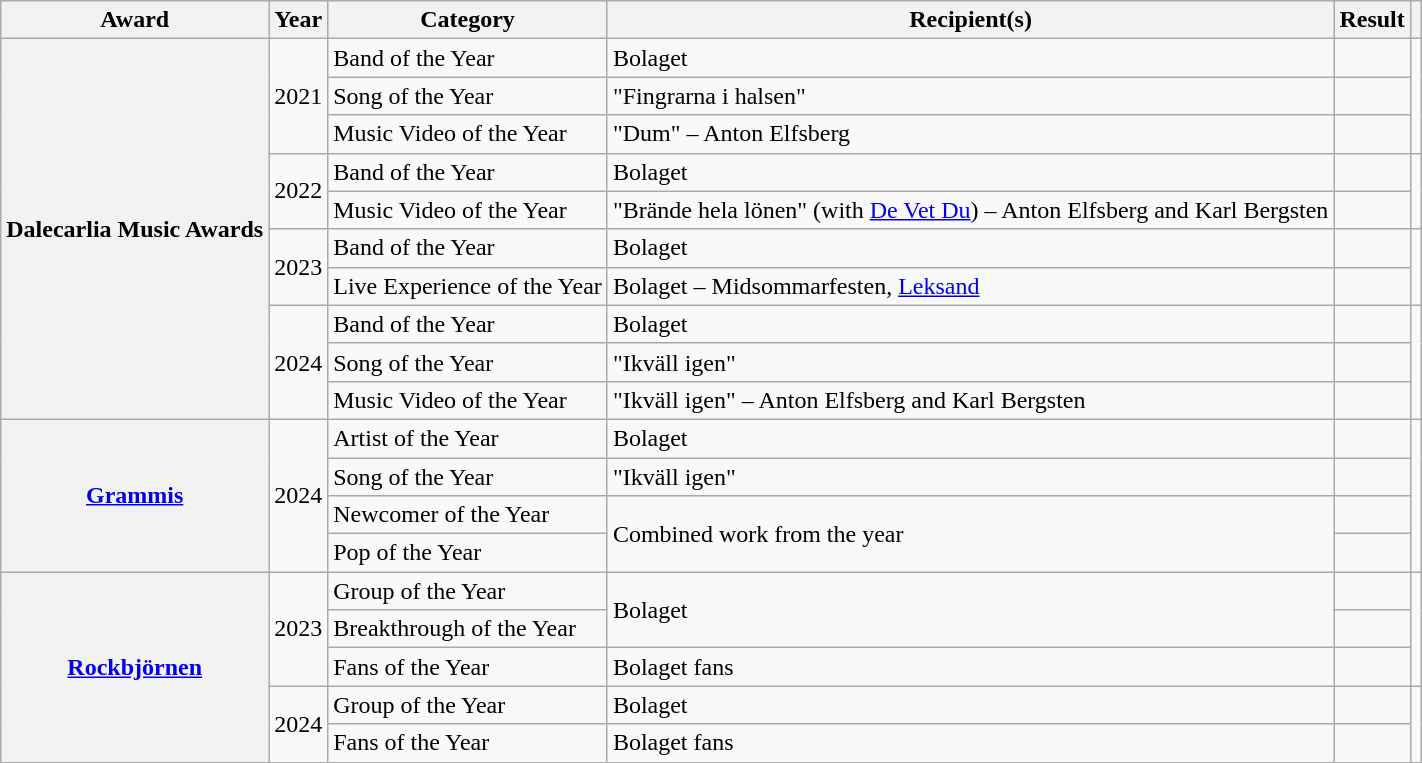<table class="wikitable sortable plainrowheaders">
<tr>
<th scope="col">Award</th>
<th scope="col">Year</th>
<th scope="col">Category</th>
<th scope="col">Recipient(s)</th>
<th scope="col">Result</th>
<th scope="col" class="unsortable"></th>
</tr>
<tr>
<th scope="row" rowspan="10">Dalecarlia Music Awards</th>
<td rowspan="3">2021</td>
<td>Band of the Year</td>
<td>Bolaget</td>
<td></td>
<td align="center" rowspan="3"></td>
</tr>
<tr>
<td>Song of the Year</td>
<td>"Fingrarna i halsen"</td>
<td></td>
</tr>
<tr>
<td>Music Video of the Year</td>
<td>"Dum" – Anton Elfsberg</td>
<td></td>
</tr>
<tr>
<td rowspan="2">2022</td>
<td>Band of the Year</td>
<td>Bolaget</td>
<td></td>
<td align="center" rowspan="2"></td>
</tr>
<tr>
<td>Music Video of the Year</td>
<td>"Brände hela lönen" (with <a href='#'>De Vet Du</a>) – Anton Elfsberg and Karl Bergsten</td>
<td></td>
</tr>
<tr>
<td rowspan="2">2023</td>
<td>Band of the Year</td>
<td>Bolaget</td>
<td></td>
<td align="center" rowspan="2"></td>
</tr>
<tr>
<td>Live Experience of the Year</td>
<td>Bolaget – Midsommarfesten, <a href='#'>Leksand</a></td>
<td></td>
</tr>
<tr>
<td rowspan="3">2024</td>
<td>Band of the Year</td>
<td>Bolaget</td>
<td></td>
<td align="center" rowspan="3"></td>
</tr>
<tr>
<td>Song of the Year</td>
<td>"Ikväll igen"</td>
<td></td>
</tr>
<tr>
<td>Music Video of the Year</td>
<td>"Ikväll igen" – Anton Elfsberg and Karl Bergsten</td>
<td></td>
</tr>
<tr>
<th scope="row" rowspan="4"><a href='#'>Grammis</a></th>
<td rowspan="4">2024</td>
<td>Artist of the Year</td>
<td>Bolaget</td>
<td></td>
<td align="center" rowspan="4"></td>
</tr>
<tr>
<td>Song of the Year</td>
<td>"Ikväll igen"</td>
<td></td>
</tr>
<tr>
<td>Newcomer of the Year</td>
<td rowspan="2">Combined work from the year</td>
<td></td>
</tr>
<tr>
<td>Pop of the Year</td>
<td></td>
</tr>
<tr>
<th scope="row" rowspan="5"><a href='#'>Rockbjörnen</a></th>
<td rowspan="3">2023</td>
<td>Group of the Year</td>
<td rowspan="2">Bolaget</td>
<td></td>
<td align="center" rowspan="3"></td>
</tr>
<tr>
<td>Breakthrough of the Year</td>
<td></td>
</tr>
<tr>
<td>Fans of the Year</td>
<td>Bolaget fans</td>
<td></td>
</tr>
<tr>
<td rowspan="2">2024</td>
<td>Group of the Year</td>
<td>Bolaget</td>
<td></td>
<td align="center" rowspan="2"></td>
</tr>
<tr>
<td>Fans of the Year</td>
<td>Bolaget fans</td>
<td></td>
</tr>
</table>
